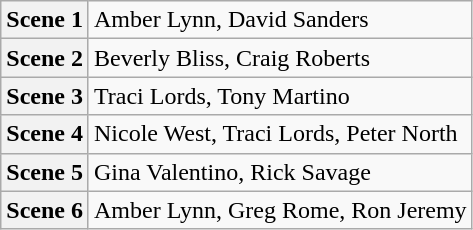<table class="wikitable">
<tr>
<th>Scene 1</th>
<td>Amber Lynn, David Sanders</td>
</tr>
<tr>
<th>Scene 2</th>
<td>Beverly Bliss, Craig Roberts</td>
</tr>
<tr>
<th>Scene 3</th>
<td>Traci Lords, Tony Martino</td>
</tr>
<tr>
<th>Scene 4</th>
<td>Nicole West, Traci Lords, Peter North</td>
</tr>
<tr>
<th>Scene 5</th>
<td>Gina Valentino, Rick Savage</td>
</tr>
<tr>
<th>Scene 6</th>
<td>Amber Lynn, Greg Rome, Ron Jeremy</td>
</tr>
</table>
